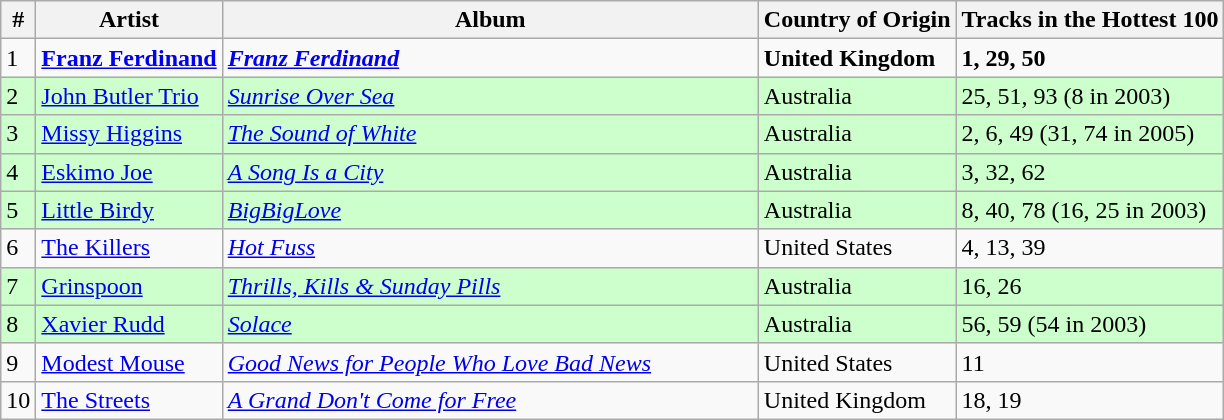<table class="wikitable">
<tr>
<th>#</th>
<th>Artist</th>
<th style="width:350px;">Album</th>
<th>Country of Origin</th>
<th>Tracks in the Hottest 100</th>
</tr>
<tr>
<td>1</td>
<td><strong><a href='#'>Franz Ferdinand</a></strong></td>
<td><strong><em><a href='#'>Franz Ferdinand</a></em></strong></td>
<td><strong>United Kingdom</strong></td>
<td><strong>1, 29, 50</strong></td>
</tr>
<tr style="background:#ccffcc">
<td>2</td>
<td><a href='#'>John Butler Trio</a></td>
<td><em><a href='#'>Sunrise Over Sea</a></em></td>
<td>Australia</td>
<td>25, 51, 93 (8 in 2003)</td>
</tr>
<tr style="background:#ccffcc">
<td>3</td>
<td><a href='#'>Missy Higgins</a></td>
<td><em><a href='#'>The Sound of White</a></em></td>
<td>Australia</td>
<td>2, 6, 49 (31, 74 in 2005)</td>
</tr>
<tr style="background:#ccffcc">
<td>4</td>
<td><a href='#'>Eskimo Joe</a></td>
<td><em><a href='#'>A Song Is a City</a></em></td>
<td>Australia</td>
<td>3, 32, 62</td>
</tr>
<tr style="background:#ccffcc">
<td>5</td>
<td><a href='#'>Little Birdy</a></td>
<td><em><a href='#'>BigBigLove</a></em></td>
<td>Australia</td>
<td>8, 40, 78 (16, 25 in 2003)</td>
</tr>
<tr>
<td>6</td>
<td><a href='#'>The Killers</a></td>
<td><em><a href='#'>Hot Fuss</a></em></td>
<td>United States</td>
<td>4, 13, 39</td>
</tr>
<tr style="background:#ccffcc">
<td>7</td>
<td><a href='#'>Grinspoon</a></td>
<td><em><a href='#'>Thrills, Kills & Sunday Pills</a></em></td>
<td>Australia</td>
<td>16, 26</td>
</tr>
<tr style="background:#ccffcc">
<td>8</td>
<td><a href='#'>Xavier Rudd</a></td>
<td><em><a href='#'>Solace</a></em></td>
<td>Australia</td>
<td>56, 59 (54 in 2003)</td>
</tr>
<tr>
<td>9</td>
<td><a href='#'>Modest Mouse</a></td>
<td><em><a href='#'>Good News for People Who Love Bad News</a></em></td>
<td>United States</td>
<td>11</td>
</tr>
<tr>
<td>10</td>
<td><a href='#'>The Streets</a></td>
<td><em><a href='#'>A Grand Don't Come for Free</a></em></td>
<td>United Kingdom</td>
<td>18, 19</td>
</tr>
</table>
